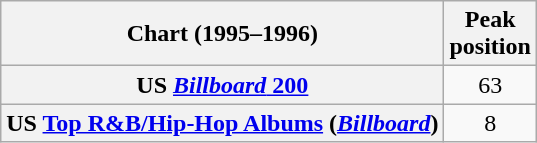<table class="wikitable sortable plainrowheaders" style="text-align:center">
<tr>
<th scope="col">Chart (1995–1996)</th>
<th scope="col">Peak<br> position</th>
</tr>
<tr>
<th scope="row">US <a href='#'><em>Billboard</em> 200</a></th>
<td>63</td>
</tr>
<tr>
<th scope="row">US <a href='#'>Top R&B/Hip-Hop Albums</a> (<em><a href='#'>Billboard</a></em>)</th>
<td>8</td>
</tr>
</table>
